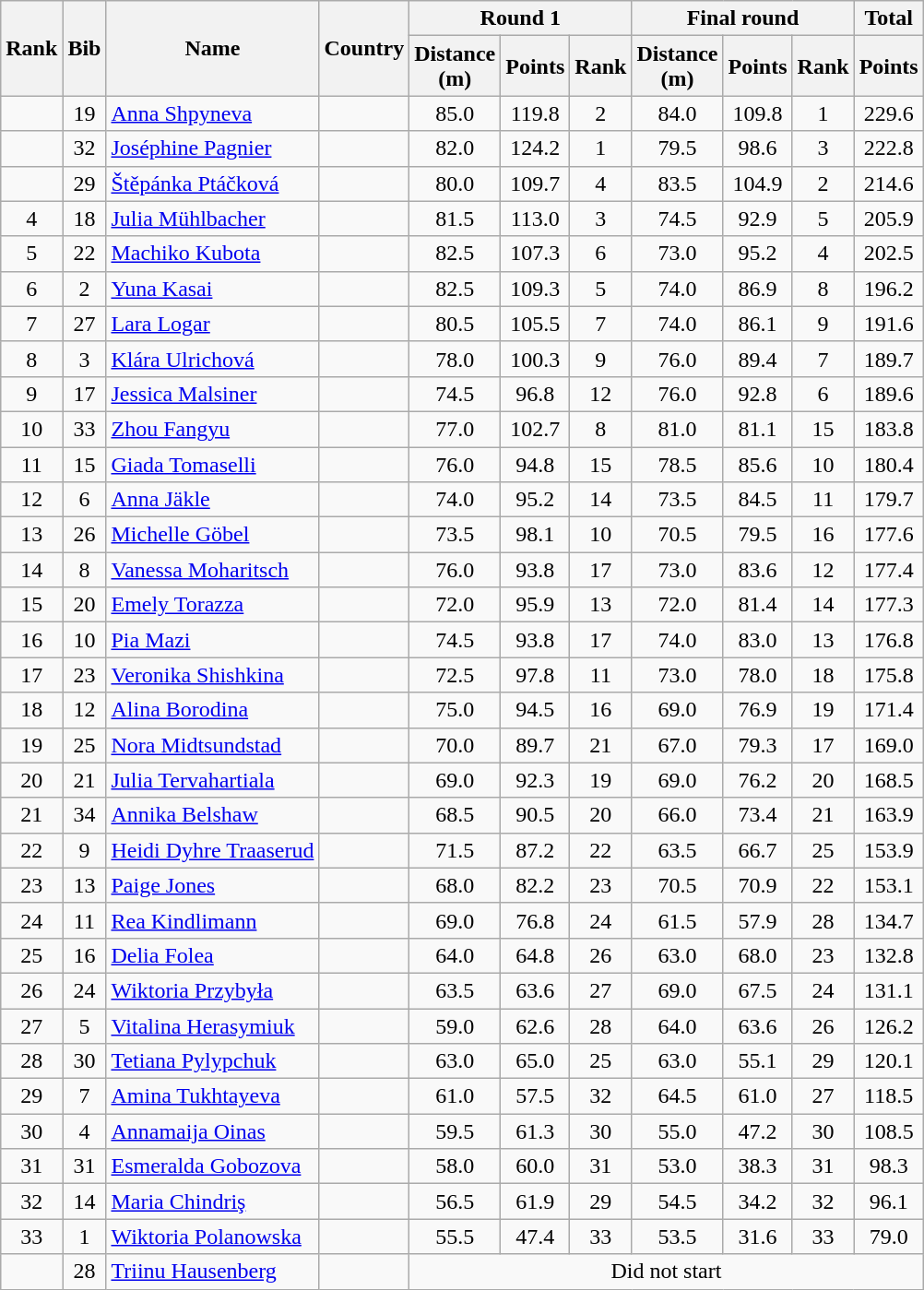<table class="wikitable width=82% sortable" style="text-align:center">
<tr>
<th rowspan=2>Rank</th>
<th rowspan=2>Bib</th>
<th rowspan=2>Name</th>
<th rowspan=2>Country</th>
<th colspan=3>Round 1</th>
<th colspan=3>Final round</th>
<th>Total</th>
</tr>
<tr>
<th>Distance<br>(m)</th>
<th>Points</th>
<th>Rank</th>
<th>Distance<br>(m)</th>
<th>Points</th>
<th>Rank</th>
<th>Points</th>
</tr>
<tr>
<td></td>
<td>19</td>
<td align=left><a href='#'>Anna Shpyneva</a></td>
<td align=left></td>
<td>85.0</td>
<td>119.8</td>
<td>2</td>
<td>84.0</td>
<td>109.8</td>
<td>1</td>
<td>229.6</td>
</tr>
<tr>
<td></td>
<td>32</td>
<td align=left><a href='#'>Joséphine Pagnier</a></td>
<td align=left></td>
<td>82.0</td>
<td>124.2</td>
<td>1</td>
<td>79.5</td>
<td>98.6</td>
<td>3</td>
<td>222.8</td>
</tr>
<tr>
<td></td>
<td>29</td>
<td align=left><a href='#'>Štěpánka Ptáčková</a></td>
<td align=left></td>
<td>80.0</td>
<td>109.7</td>
<td>4</td>
<td>83.5</td>
<td>104.9</td>
<td>2</td>
<td>214.6</td>
</tr>
<tr>
<td>4</td>
<td>18</td>
<td align=left><a href='#'>Julia Mühlbacher</a></td>
<td align=left></td>
<td>81.5</td>
<td>113.0</td>
<td>3</td>
<td>74.5</td>
<td>92.9</td>
<td>5</td>
<td>205.9</td>
</tr>
<tr>
<td>5</td>
<td>22</td>
<td align=left><a href='#'>Machiko Kubota</a></td>
<td align=left></td>
<td>82.5</td>
<td>107.3</td>
<td>6</td>
<td>73.0</td>
<td>95.2</td>
<td>4</td>
<td>202.5</td>
</tr>
<tr>
<td>6</td>
<td>2</td>
<td align=left><a href='#'>Yuna Kasai</a></td>
<td align=left></td>
<td>82.5</td>
<td>109.3</td>
<td>5</td>
<td>74.0</td>
<td>86.9</td>
<td>8</td>
<td>196.2</td>
</tr>
<tr>
<td>7</td>
<td>27</td>
<td align=left><a href='#'>Lara Logar</a></td>
<td align=left></td>
<td>80.5</td>
<td>105.5</td>
<td>7</td>
<td>74.0</td>
<td>86.1</td>
<td>9</td>
<td>191.6</td>
</tr>
<tr>
<td>8</td>
<td>3</td>
<td align=left><a href='#'>Klára Ulrichová</a></td>
<td align=left></td>
<td>78.0</td>
<td>100.3</td>
<td>9</td>
<td>76.0</td>
<td>89.4</td>
<td>7</td>
<td>189.7</td>
</tr>
<tr>
<td>9</td>
<td>17</td>
<td align=left><a href='#'>Jessica Malsiner</a></td>
<td align=left></td>
<td>74.5</td>
<td>96.8</td>
<td>12</td>
<td>76.0</td>
<td>92.8</td>
<td>6</td>
<td>189.6</td>
</tr>
<tr>
<td>10</td>
<td>33</td>
<td align=left><a href='#'>Zhou Fangyu</a></td>
<td align=left></td>
<td>77.0</td>
<td>102.7</td>
<td>8</td>
<td>81.0</td>
<td>81.1</td>
<td>15</td>
<td>183.8</td>
</tr>
<tr>
<td>11</td>
<td>15</td>
<td align=left><a href='#'>Giada Tomaselli</a></td>
<td align=left></td>
<td>76.0</td>
<td>94.8</td>
<td>15</td>
<td>78.5</td>
<td>85.6</td>
<td>10</td>
<td>180.4</td>
</tr>
<tr>
<td>12</td>
<td>6</td>
<td align=left><a href='#'>Anna Jäkle</a></td>
<td align=left></td>
<td>74.0</td>
<td>95.2</td>
<td>14</td>
<td>73.5</td>
<td>84.5</td>
<td>11</td>
<td>179.7</td>
</tr>
<tr>
<td>13</td>
<td>26</td>
<td align=left><a href='#'>Michelle Göbel</a></td>
<td align=left></td>
<td>73.5</td>
<td>98.1</td>
<td>10</td>
<td>70.5</td>
<td>79.5</td>
<td>16</td>
<td>177.6</td>
</tr>
<tr>
<td>14</td>
<td>8</td>
<td align=left><a href='#'>Vanessa Moharitsch</a></td>
<td align=left></td>
<td>76.0</td>
<td>93.8</td>
<td>17</td>
<td>73.0</td>
<td>83.6</td>
<td>12</td>
<td>177.4</td>
</tr>
<tr>
<td>15</td>
<td>20</td>
<td align=left><a href='#'>Emely Torazza</a></td>
<td align=left></td>
<td>72.0</td>
<td>95.9</td>
<td>13</td>
<td>72.0</td>
<td>81.4</td>
<td>14</td>
<td>177.3</td>
</tr>
<tr>
<td>16</td>
<td>10</td>
<td align=left><a href='#'>Pia Mazi</a></td>
<td align=left></td>
<td>74.5</td>
<td>93.8</td>
<td>17</td>
<td>74.0</td>
<td>83.0</td>
<td>13</td>
<td>176.8</td>
</tr>
<tr>
<td>17</td>
<td>23</td>
<td align=left><a href='#'>Veronika Shishkina</a></td>
<td align=left></td>
<td>72.5</td>
<td>97.8</td>
<td>11</td>
<td>73.0</td>
<td>78.0</td>
<td>18</td>
<td>175.8</td>
</tr>
<tr>
<td>18</td>
<td>12</td>
<td align=left><a href='#'>Alina Borodina</a></td>
<td align=left></td>
<td>75.0</td>
<td>94.5</td>
<td>16</td>
<td>69.0</td>
<td>76.9</td>
<td>19</td>
<td>171.4</td>
</tr>
<tr>
<td>19</td>
<td>25</td>
<td align=left><a href='#'>Nora Midtsundstad</a></td>
<td align=left></td>
<td>70.0</td>
<td>89.7</td>
<td>21</td>
<td>67.0</td>
<td>79.3</td>
<td>17</td>
<td>169.0</td>
</tr>
<tr>
<td>20</td>
<td>21</td>
<td align=left><a href='#'>Julia Tervahartiala</a></td>
<td align=left></td>
<td>69.0</td>
<td>92.3</td>
<td>19</td>
<td>69.0</td>
<td>76.2</td>
<td>20</td>
<td>168.5</td>
</tr>
<tr>
<td>21</td>
<td>34</td>
<td align=left><a href='#'>Annika Belshaw</a></td>
<td align=left></td>
<td>68.5</td>
<td>90.5</td>
<td>20</td>
<td>66.0</td>
<td>73.4</td>
<td>21</td>
<td>163.9</td>
</tr>
<tr>
<td>22</td>
<td>9</td>
<td align=left><a href='#'>Heidi Dyhre Traaserud</a></td>
<td align=left></td>
<td>71.5</td>
<td>87.2</td>
<td>22</td>
<td>63.5</td>
<td>66.7</td>
<td>25</td>
<td>153.9</td>
</tr>
<tr>
<td>23</td>
<td>13</td>
<td align=left><a href='#'>Paige Jones</a></td>
<td align=left></td>
<td>68.0</td>
<td>82.2</td>
<td>23</td>
<td>70.5</td>
<td>70.9</td>
<td>22</td>
<td>153.1</td>
</tr>
<tr>
<td>24</td>
<td>11</td>
<td align=left><a href='#'>Rea Kindlimann</a></td>
<td align=left></td>
<td>69.0</td>
<td>76.8</td>
<td>24</td>
<td>61.5</td>
<td>57.9</td>
<td>28</td>
<td>134.7</td>
</tr>
<tr>
<td>25</td>
<td>16</td>
<td align=left><a href='#'>Delia Folea</a></td>
<td align=left></td>
<td>64.0</td>
<td>64.8</td>
<td>26</td>
<td>63.0</td>
<td>68.0</td>
<td>23</td>
<td>132.8</td>
</tr>
<tr>
<td>26</td>
<td>24</td>
<td align=left><a href='#'>Wiktoria Przybyła</a></td>
<td align=left></td>
<td>63.5</td>
<td>63.6</td>
<td>27</td>
<td>69.0</td>
<td>67.5</td>
<td>24</td>
<td>131.1</td>
</tr>
<tr>
<td>27</td>
<td>5</td>
<td align=left><a href='#'>Vitalina Herasymiuk</a></td>
<td align=left></td>
<td>59.0</td>
<td>62.6</td>
<td>28</td>
<td>64.0</td>
<td>63.6</td>
<td>26</td>
<td>126.2</td>
</tr>
<tr>
<td>28</td>
<td>30</td>
<td align=left><a href='#'>Tetiana Pylypchuk</a></td>
<td align=left></td>
<td>63.0</td>
<td>65.0</td>
<td>25</td>
<td>63.0</td>
<td>55.1</td>
<td>29</td>
<td>120.1</td>
</tr>
<tr>
<td>29</td>
<td>7</td>
<td align=left><a href='#'>Amina Tukhtayeva</a></td>
<td align=left></td>
<td>61.0</td>
<td>57.5</td>
<td>32</td>
<td>64.5</td>
<td>61.0</td>
<td>27</td>
<td>118.5</td>
</tr>
<tr>
<td>30</td>
<td>4</td>
<td align=left><a href='#'>Annamaija Oinas</a></td>
<td align=left></td>
<td>59.5</td>
<td>61.3</td>
<td>30</td>
<td>55.0</td>
<td>47.2</td>
<td>30</td>
<td>108.5</td>
</tr>
<tr>
<td>31</td>
<td>31</td>
<td align=left><a href='#'>Esmeralda Gobozova</a></td>
<td align=left></td>
<td>58.0</td>
<td>60.0</td>
<td>31</td>
<td>53.0</td>
<td>38.3</td>
<td>31</td>
<td>98.3</td>
</tr>
<tr>
<td>32</td>
<td>14</td>
<td align=left><a href='#'>Maria Chindriş</a></td>
<td align=left></td>
<td>56.5</td>
<td>61.9</td>
<td>29</td>
<td>54.5</td>
<td>34.2</td>
<td>32</td>
<td>96.1</td>
</tr>
<tr>
<td>33</td>
<td>1</td>
<td align=left><a href='#'>Wiktoria  Polanowska</a></td>
<td align=left></td>
<td>55.5</td>
<td>47.4</td>
<td>33</td>
<td>53.5</td>
<td>31.6</td>
<td>33</td>
<td>79.0</td>
</tr>
<tr>
<td></td>
<td>28</td>
<td align=left><a href='#'>Triinu Hausenberg</a></td>
<td align=left></td>
<td colspan=7>Did not start</td>
</tr>
</table>
